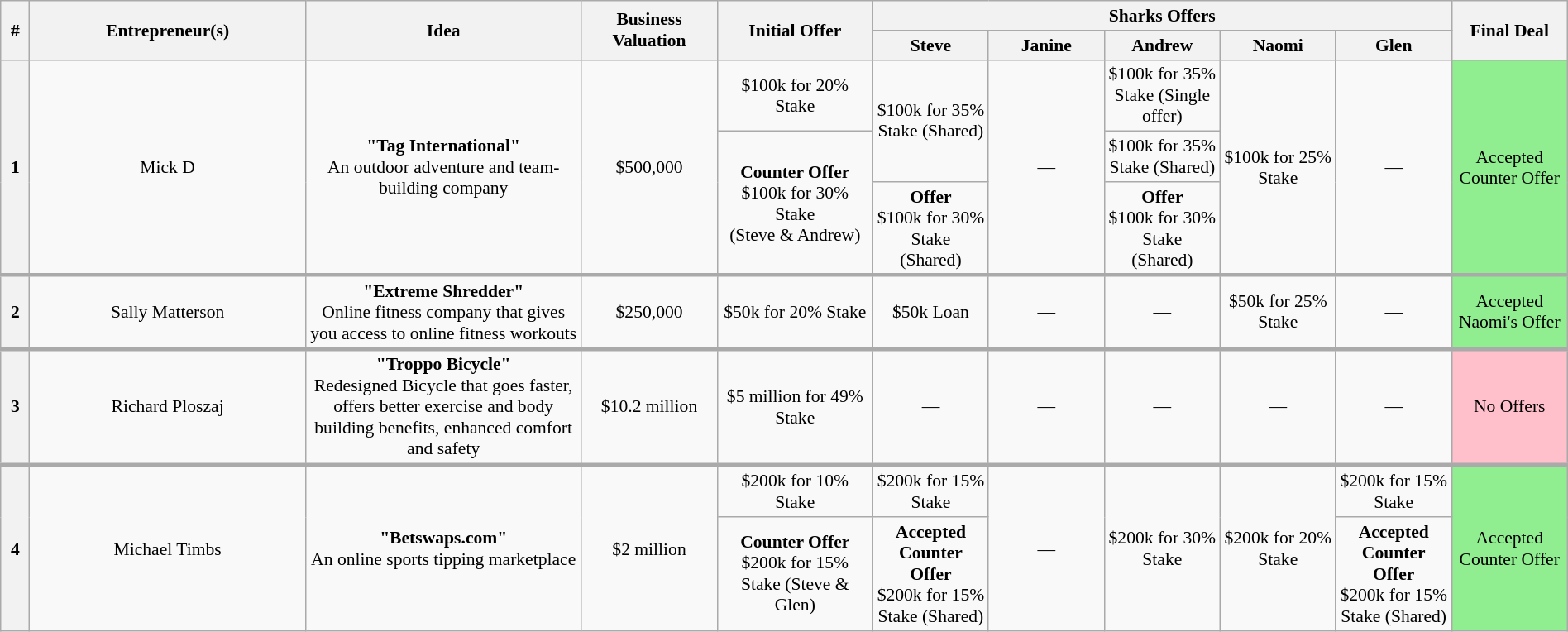<table class="wikitable plainrowheaders" style="font-size:90%; text-align:center; width: 100%; margin-left: auto; margin-right: auto;">
<tr>
<th scope="col" bgcolor="lightgrey" rowspan="2" width="15" align="center">#</th>
<th scope="col" bgcolor="lightgrey" rowspan="2" width="200" align="center">Entrepreneur(s)</th>
<th scope="col" bgcolor="lightgrey" rowspan="2" width="200" align="center">Idea</th>
<th scope="col" bgcolor="lightgrey" rowspan="2" width="95" align="center">Business Valuation</th>
<th scope="col" bgcolor="lightgrey" rowspan="2" width="110" align="center">Initial Offer</th>
<th scope="col" bgcolor="lightgrey" colspan="5">Sharks Offers</th>
<th scope="col" bgcolor="lightgrey" rowspan="2" width="80" align="center">Final Deal</th>
</tr>
<tr>
<th width="80" align="center"><strong>Steve</strong></th>
<th width="80" align="center"><strong>Janine</strong></th>
<th width="80" align="center"><strong>Andrew</strong></th>
<th width="80" align="center"><strong>Naomi</strong></th>
<th width="80" align="center"><strong>Glen</strong></th>
</tr>
<tr>
<th rowspan="3">1</th>
<td rowspan="3">Mick D</td>
<td rowspan="3"><strong>"Tag International"</strong><br> An outdoor adventure and team-building company</td>
<td rowspan="3">$500,000</td>
<td>$100k for 20% Stake</td>
<td rowspan="2">$100k for 35% Stake (Shared)</td>
<td rowspan="3">—</td>
<td>$100k for 35% Stake (Single offer)</td>
<td rowspan="3">$100k for 25% Stake</td>
<td rowspan="3">—</td>
<td rowspan="3" bgcolor="lightgreen">Accepted Counter Offer</td>
</tr>
<tr>
<td rowspan="2"><strong>Counter Offer</strong><br>$100k for 30% Stake<br>(Steve & Andrew)</td>
<td>$100k for 35% Stake (Shared)</td>
</tr>
<tr>
<td><strong> Offer</strong><br>$100k for 30% Stake<br>(Shared)</td>
<td><strong> Offer</strong><br>$100k for 30% Stake<br>(Shared)</td>
</tr>
<tr>
</tr>
<tr style="border-top:3px solid #aaa;">
<th>2</th>
<td>Sally Matterson</td>
<td><strong>"Extreme Shredder"</strong><br> Online fitness company that gives you access to online fitness workouts</td>
<td>$250,000</td>
<td>$50k for 20% Stake</td>
<td>$50k Loan</td>
<td>—</td>
<td>—</td>
<td>$50k for 25% Stake</td>
<td>—</td>
<td bgcolor="lightgreen">Accepted Naomi's Offer</td>
</tr>
<tr style="border-top:3px solid #aaa;">
<th>3</th>
<td>Richard Ploszaj</td>
<td><strong>"Troppo Bicycle"</strong><br> Redesigned Bicycle that goes faster, offers better exercise and body building benefits, enhanced comfort and safety</td>
<td>$10.2 million</td>
<td>$5 million for 49% Stake</td>
<td>—</td>
<td>—</td>
<td>—</td>
<td>—</td>
<td>—</td>
<td bgcolor="pink">No Offers</td>
</tr>
<tr style="border-top:3px solid #aaa;">
<th rowspan="2">4</th>
<td rowspan="2">Michael Timbs</td>
<td rowspan="2"><strong>"Betswaps.com"</strong><br> An online sports tipping marketplace</td>
<td rowspan="2">$2 million</td>
<td>$200k for 10% Stake</td>
<td>$200k for 15% Stake</td>
<td rowspan="2">—</td>
<td rowspan="2">$200k for 30% Stake</td>
<td rowspan="2">$200k for 20% Stake</td>
<td>$200k for 15% Stake</td>
<td rowspan="2" bgcolor="lightgreen">Accepted Counter Offer</td>
</tr>
<tr>
<td><strong>Counter Offer</strong><br>$200k for 15% Stake (Steve & Glen)</td>
<td><strong>Accepted Counter Offer</strong><br>$200k for 15% Stake (Shared)</td>
<td><strong>Accepted Counter Offer</strong><br>$200k for 15% Stake (Shared)</td>
</tr>
</table>
